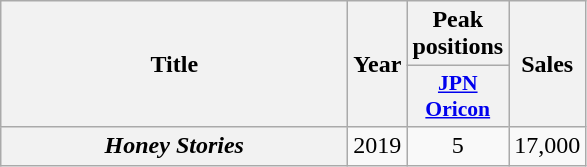<table class="wikitable plainrowheaders" style="text-align:center;">
<tr>
<th scope="col" rowspan="2" style="width:14em;">Title</th>
<th scope="col" rowspan="2">Year</th>
<th scope="col" colspan="1">Peak positions</th>
<th scope="col" rowspan="2">Sales</th>
</tr>
<tr>
<th scope="col" style="width:4em;font-size:90%;"><a href='#'>JPN<br>Oricon</a><br></th>
</tr>
<tr>
<th scope="row"><em>Honey Stories</em></th>
<td>2019</td>
<td>5</td>
<td>17,000</td>
</tr>
</table>
